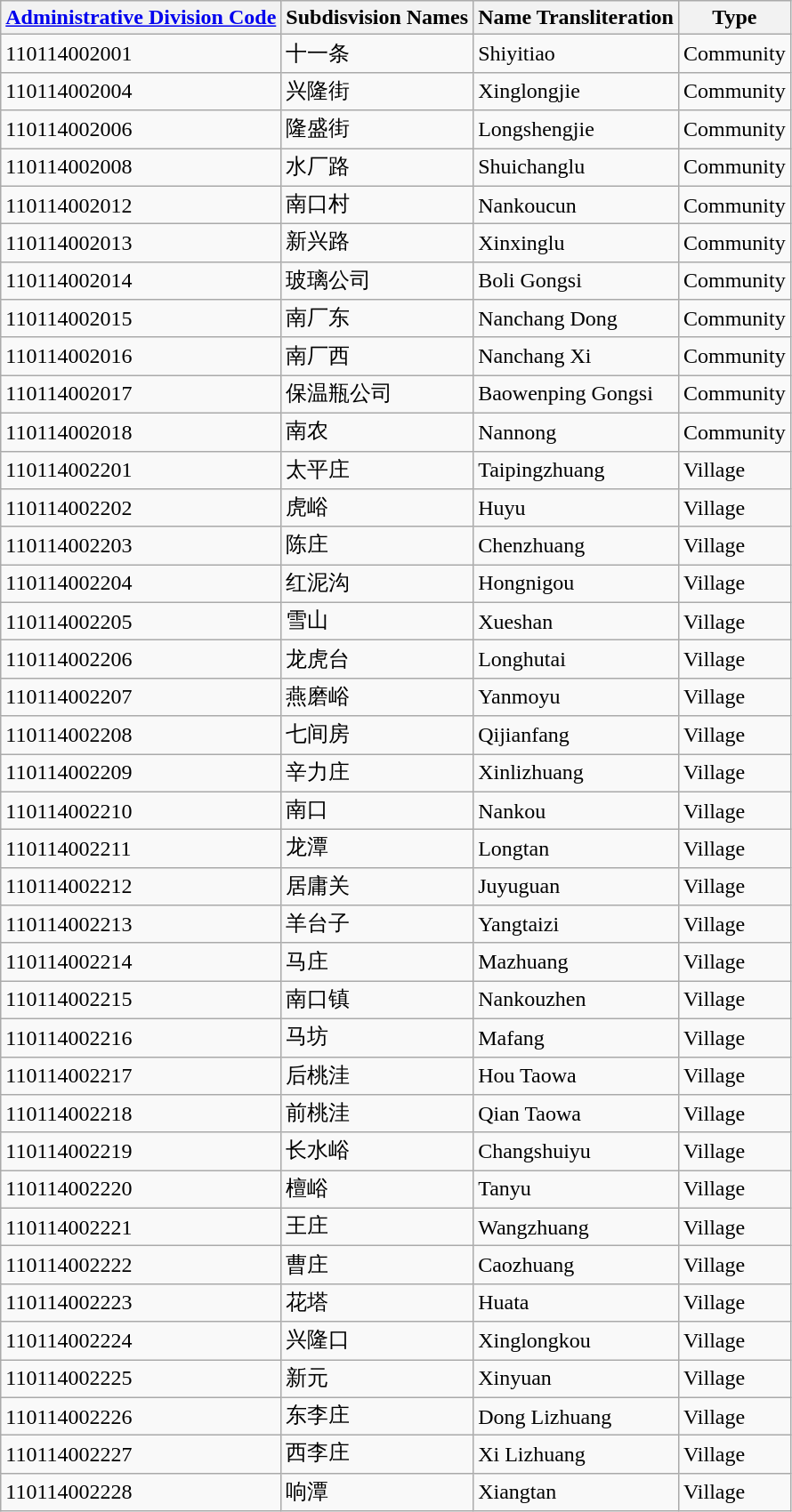<table class="wikitable sortable">
<tr>
<th><a href='#'>Administrative Division Code</a></th>
<th>Subdisvision Names</th>
<th>Name Transliteration</th>
<th>Type</th>
</tr>
<tr>
<td>110114002001</td>
<td>十一条</td>
<td>Shiyitiao</td>
<td>Community</td>
</tr>
<tr>
<td>110114002004</td>
<td>兴隆街</td>
<td>Xinglongjie</td>
<td>Community</td>
</tr>
<tr>
<td>110114002006</td>
<td>隆盛街</td>
<td>Longshengjie</td>
<td>Community</td>
</tr>
<tr>
<td>110114002008</td>
<td>水厂路</td>
<td>Shuichanglu</td>
<td>Community</td>
</tr>
<tr>
<td>110114002012</td>
<td>南口村</td>
<td>Nankoucun</td>
<td>Community</td>
</tr>
<tr>
<td>110114002013</td>
<td>新兴路</td>
<td>Xinxinglu</td>
<td>Community</td>
</tr>
<tr>
<td>110114002014</td>
<td>玻璃公司</td>
<td>Boli Gongsi</td>
<td>Community</td>
</tr>
<tr>
<td>110114002015</td>
<td>南厂东</td>
<td>Nanchang Dong</td>
<td>Community</td>
</tr>
<tr>
<td>110114002016</td>
<td>南厂西</td>
<td>Nanchang Xi</td>
<td>Community</td>
</tr>
<tr>
<td>110114002017</td>
<td>保温瓶公司</td>
<td>Baowenping Gongsi</td>
<td>Community</td>
</tr>
<tr>
<td>110114002018</td>
<td>南农</td>
<td>Nannong</td>
<td>Community</td>
</tr>
<tr>
<td>110114002201</td>
<td>太平庄</td>
<td>Taipingzhuang</td>
<td>Village</td>
</tr>
<tr>
<td>110114002202</td>
<td>虎峪</td>
<td>Huyu</td>
<td>Village</td>
</tr>
<tr>
<td>110114002203</td>
<td>陈庄</td>
<td>Chenzhuang</td>
<td>Village</td>
</tr>
<tr>
<td>110114002204</td>
<td>红泥沟</td>
<td>Hongnigou</td>
<td>Village</td>
</tr>
<tr>
<td>110114002205</td>
<td>雪山</td>
<td>Xueshan</td>
<td>Village</td>
</tr>
<tr>
<td>110114002206</td>
<td>龙虎台</td>
<td>Longhutai</td>
<td>Village</td>
</tr>
<tr>
<td>110114002207</td>
<td>燕磨峪</td>
<td>Yanmoyu</td>
<td>Village</td>
</tr>
<tr>
<td>110114002208</td>
<td>七间房</td>
<td>Qijianfang</td>
<td>Village</td>
</tr>
<tr>
<td>110114002209</td>
<td>辛力庄</td>
<td>Xinlizhuang</td>
<td>Village</td>
</tr>
<tr>
<td>110114002210</td>
<td>南口</td>
<td>Nankou</td>
<td>Village</td>
</tr>
<tr>
<td>110114002211</td>
<td>龙潭</td>
<td>Longtan</td>
<td>Village</td>
</tr>
<tr>
<td>110114002212</td>
<td>居庸关</td>
<td>Juyuguan</td>
<td>Village</td>
</tr>
<tr>
<td>110114002213</td>
<td>羊台子</td>
<td>Yangtaizi</td>
<td>Village</td>
</tr>
<tr>
<td>110114002214</td>
<td>马庄</td>
<td>Mazhuang</td>
<td>Village</td>
</tr>
<tr>
<td>110114002215</td>
<td>南口镇</td>
<td>Nankouzhen</td>
<td>Village</td>
</tr>
<tr>
<td>110114002216</td>
<td>马坊</td>
<td>Mafang</td>
<td>Village</td>
</tr>
<tr>
<td>110114002217</td>
<td>后桃洼</td>
<td>Hou Taowa</td>
<td>Village</td>
</tr>
<tr>
<td>110114002218</td>
<td>前桃洼</td>
<td>Qian Taowa</td>
<td>Village</td>
</tr>
<tr>
<td>110114002219</td>
<td>长水峪</td>
<td>Changshuiyu</td>
<td>Village</td>
</tr>
<tr>
<td>110114002220</td>
<td>檀峪</td>
<td>Tanyu</td>
<td>Village</td>
</tr>
<tr>
<td>110114002221</td>
<td>王庄</td>
<td>Wangzhuang</td>
<td>Village</td>
</tr>
<tr>
<td>110114002222</td>
<td>曹庄</td>
<td>Caozhuang</td>
<td>Village</td>
</tr>
<tr>
<td>110114002223</td>
<td>花塔</td>
<td>Huata</td>
<td>Village</td>
</tr>
<tr>
<td>110114002224</td>
<td>兴隆口</td>
<td>Xinglongkou</td>
<td>Village</td>
</tr>
<tr>
<td>110114002225</td>
<td>新元</td>
<td>Xinyuan</td>
<td>Village</td>
</tr>
<tr>
<td>110114002226</td>
<td>东李庄</td>
<td>Dong Lizhuang</td>
<td>Village</td>
</tr>
<tr>
<td>110114002227</td>
<td>西李庄</td>
<td>Xi Lizhuang</td>
<td>Village</td>
</tr>
<tr>
<td>110114002228</td>
<td>响潭</td>
<td>Xiangtan</td>
<td>Village</td>
</tr>
</table>
